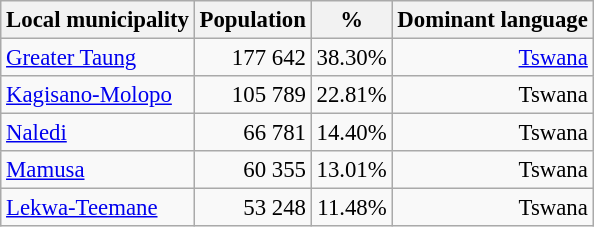<table class="wikitable" style="font-size: 95%; text-align: right">
<tr>
<th>Local municipality</th>
<th>Population</th>
<th>%</th>
<th>Dominant language</th>
</tr>
<tr>
<td align=left><a href='#'>Greater Taung</a></td>
<td>177 642</td>
<td>38.30%</td>
<td><a href='#'>Tswana</a></td>
</tr>
<tr>
<td align=left><a href='#'>Kagisano-Molopo</a></td>
<td>105 789</td>
<td>22.81%</td>
<td>Tswana</td>
</tr>
<tr>
<td align=left><a href='#'>Naledi</a></td>
<td>66 781</td>
<td>14.40%</td>
<td>Tswana</td>
</tr>
<tr>
<td align=left><a href='#'>Mamusa</a></td>
<td>60 355</td>
<td>13.01%</td>
<td>Tswana</td>
</tr>
<tr>
<td align=left><a href='#'>Lekwa-Teemane</a></td>
<td>53 248</td>
<td>11.48%</td>
<td>Tswana</td>
</tr>
</table>
